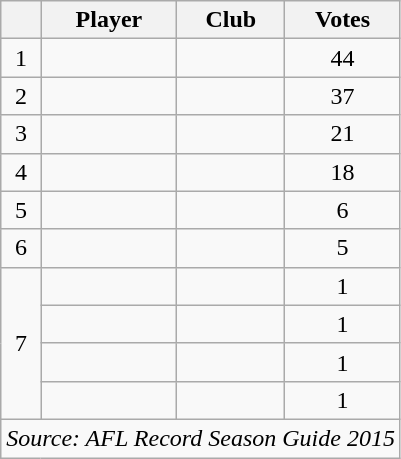<table class="wikitable sortable" style="text-align:center">
<tr>
<th></th>
<th>Player</th>
<th>Club</th>
<th>Votes</th>
</tr>
<tr>
<td>1</td>
<td></td>
<td></td>
<td>44</td>
</tr>
<tr>
<td>2</td>
<td></td>
<td></td>
<td>37</td>
</tr>
<tr>
<td>3</td>
<td></td>
<td></td>
<td>21</td>
</tr>
<tr>
<td>4</td>
<td></td>
<td></td>
<td>18</td>
</tr>
<tr>
<td>5</td>
<td></td>
<td></td>
<td>6</td>
</tr>
<tr>
<td>6</td>
<td></td>
<td></td>
<td>5</td>
</tr>
<tr>
<td rowspan=4>7</td>
<td></td>
<td></td>
<td>1</td>
</tr>
<tr>
<td></td>
<td></td>
<td>1</td>
</tr>
<tr>
<td></td>
<td></td>
<td>1</td>
</tr>
<tr>
<td></td>
<td></td>
<td>1</td>
</tr>
<tr class="sortbottom">
<td colspan=4><em>Source: AFL Record Season Guide 2015</em></td>
</tr>
</table>
